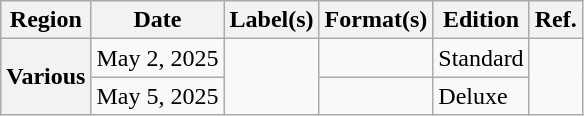<table class="wikitable plainrowheaders">
<tr>
<th scope="col">Region</th>
<th scope="col">Date</th>
<th scope="col">Label(s)</th>
<th scope="col">Format(s)</th>
<th scope="col">Edition</th>
<th scope="col">Ref.</th>
</tr>
<tr>
<th scope="row" rowspan="2">Various</th>
<td>May 2, 2025</td>
<td rowspan="2"></td>
<td></td>
<td>Standard</td>
<td style="text-align: center" rowspan="2"></td>
</tr>
<tr>
<td>May 5, 2025</td>
<td></td>
<td>Deluxe</td>
</tr>
</table>
